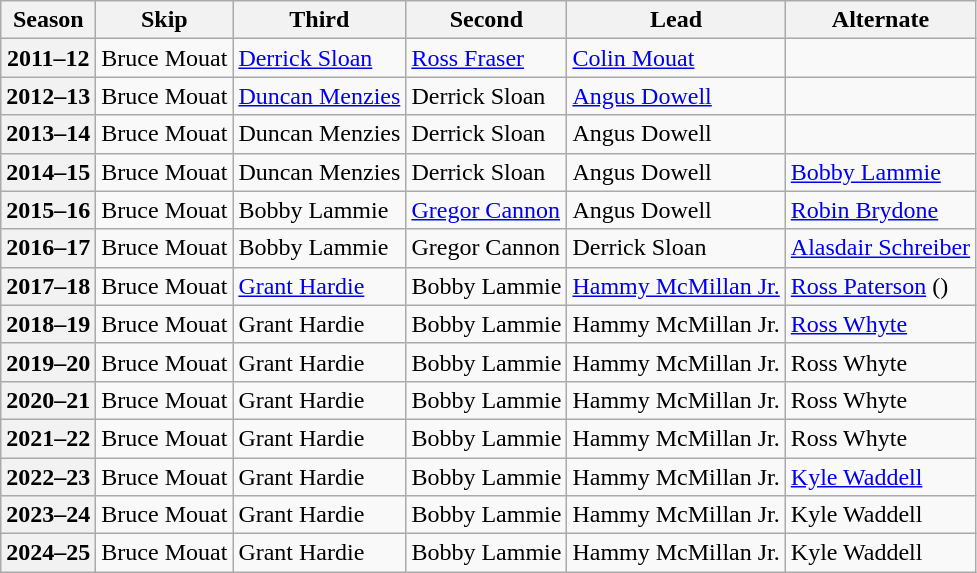<table class="wikitable">
<tr>
<th scope="col">Season</th>
<th scope="col">Skip</th>
<th scope="col">Third</th>
<th scope="col">Second</th>
<th scope="col">Lead</th>
<th scope="col">Alternate</th>
</tr>
<tr>
<th scope="row">2011–12</th>
<td>Bruce Mouat</td>
<td><a href='#'>Derrick Sloan</a></td>
<td><a href='#'>Ross Fraser</a></td>
<td><a href='#'>Colin Mouat</a></td>
<td></td>
</tr>
<tr>
<th scope="row">2012–13</th>
<td>Bruce Mouat</td>
<td><a href='#'>Duncan Menzies</a></td>
<td>Derrick Sloan</td>
<td><a href='#'>Angus Dowell</a></td>
<td></td>
</tr>
<tr>
<th scope="row">2013–14</th>
<td>Bruce Mouat</td>
<td>Duncan Menzies</td>
<td>Derrick Sloan</td>
<td>Angus Dowell</td>
<td></td>
</tr>
<tr>
<th scope="row">2014–15</th>
<td>Bruce Mouat</td>
<td>Duncan Menzies</td>
<td>Derrick Sloan</td>
<td>Angus Dowell</td>
<td><a href='#'>Bobby Lammie</a></td>
</tr>
<tr>
<th scope="row">2015–16</th>
<td>Bruce Mouat</td>
<td>Bobby Lammie</td>
<td><a href='#'>Gregor Cannon</a></td>
<td>Angus Dowell</td>
<td><a href='#'>Robin Brydone</a></td>
</tr>
<tr>
<th scope="row">2016–17</th>
<td>Bruce Mouat</td>
<td>Bobby Lammie</td>
<td>Gregor Cannon</td>
<td>Derrick Sloan</td>
<td><a href='#'>Alasdair Schreiber</a></td>
</tr>
<tr>
<th scope="row">2017–18</th>
<td>Bruce Mouat</td>
<td><a href='#'>Grant Hardie</a></td>
<td>Bobby Lammie</td>
<td><a href='#'>Hammy McMillan Jr.</a></td>
<td><a href='#'>Ross Paterson</a> ()</td>
</tr>
<tr>
<th scope="row">2018–19</th>
<td>Bruce Mouat</td>
<td>Grant Hardie</td>
<td>Bobby Lammie</td>
<td>Hammy McMillan Jr.</td>
<td><a href='#'>Ross Whyte</a></td>
</tr>
<tr>
<th scope="row">2019–20</th>
<td>Bruce Mouat</td>
<td>Grant Hardie</td>
<td>Bobby Lammie</td>
<td>Hammy McMillan Jr.</td>
<td>Ross Whyte</td>
</tr>
<tr>
<th scope="row">2020–21</th>
<td>Bruce Mouat</td>
<td>Grant Hardie</td>
<td>Bobby Lammie</td>
<td>Hammy McMillan Jr.</td>
<td>Ross Whyte</td>
</tr>
<tr>
<th scope="row">2021–22</th>
<td>Bruce Mouat</td>
<td>Grant Hardie</td>
<td>Bobby Lammie</td>
<td>Hammy McMillan Jr.</td>
<td>Ross Whyte</td>
</tr>
<tr>
<th scope="row">2022–23</th>
<td>Bruce Mouat</td>
<td>Grant Hardie</td>
<td>Bobby Lammie</td>
<td>Hammy McMillan Jr.</td>
<td><a href='#'>Kyle Waddell</a></td>
</tr>
<tr>
<th scope="row">2023–24</th>
<td>Bruce Mouat</td>
<td>Grant Hardie</td>
<td>Bobby Lammie</td>
<td>Hammy McMillan Jr.</td>
<td>Kyle Waddell</td>
</tr>
<tr>
<th scope="row">2024–25</th>
<td>Bruce Mouat</td>
<td>Grant Hardie</td>
<td>Bobby Lammie</td>
<td>Hammy McMillan Jr.</td>
<td>Kyle Waddell</td>
</tr>
</table>
